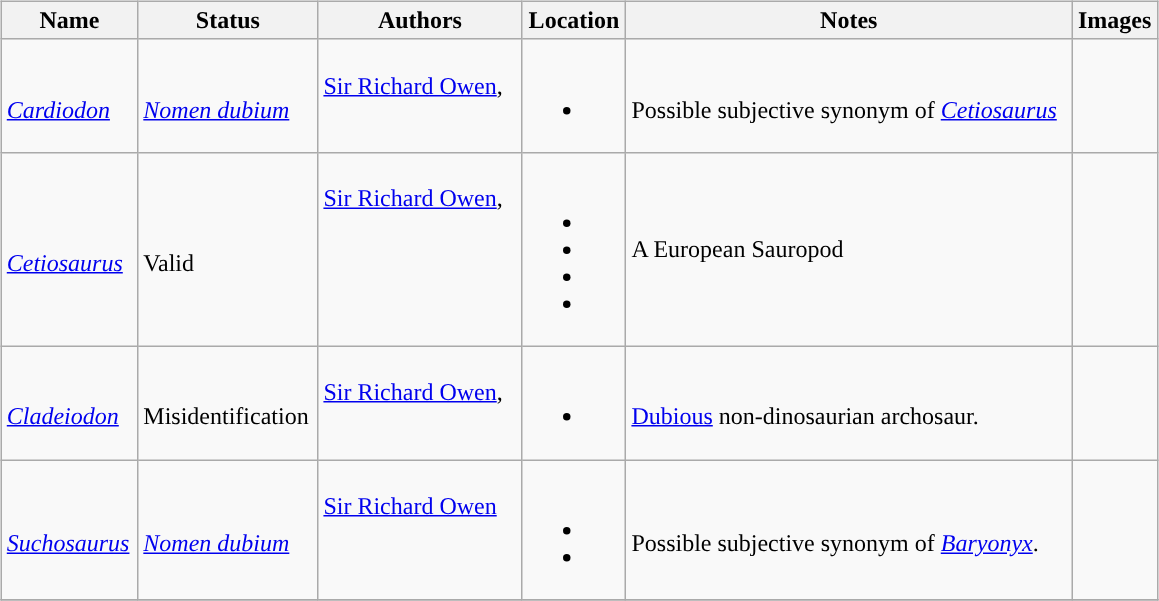<table border="0" style="background:transparent;" style="width: 100%;">
<tr>
<th width="90%"></th>
<th width="5%"></th>
<th width="5%"></th>
</tr>
<tr>
<td style="border:0px" valign="top"><br><table class="wikitable sortable" align="center" width="100%">
<tr>
<th>Name</th>
<th>Status</th>
<th colspan="2">Authors</th>
<th>Location</th>
<th>Notes</th>
<th>Images</th>
</tr>
<tr>
<td><br><em><a href='#'>Cardiodon</a></em></td>
<td><br><em><a href='#'>Nomen dubium</a></em></td>
<td style="border-right:0px" valign="top"><br><a href='#'>Sir Richard Owen</a>,</td>
<td style="border-left:0px" valign="top"></td>
<td><br><ul><li></li></ul></td>
<td><br>Possible subjective synonym of <em><a href='#'>Cetiosaurus</a></em></td>
<td></td>
</tr>
<tr>
<td><br><em><a href='#'>Cetiosaurus</a></em></td>
<td><br>Valid</td>
<td style="border-right:0px" valign="top"><br><a href='#'>Sir Richard Owen</a>,</td>
<td style="border-left:0px" valign="top"></td>
<td><br><ul><li></li><li></li><li></li><li></li></ul></td>
<td>A European Sauropod</td>
<td></td>
</tr>
<tr>
<td><br><em><a href='#'>Cladeiodon</a></em></td>
<td><br>Misidentification</td>
<td style="border-right:0px" valign="top"><br><a href='#'>Sir Richard Owen</a>,</td>
<td style="border-left:0px" valign="top"></td>
<td><br><ul><li></li></ul></td>
<td><br><a href='#'>Dubious</a> non-dinosaurian archosaur.</td>
<td></td>
</tr>
<tr>
<td><br><em><a href='#'>Suchosaurus</a></em></td>
<td><br><em><a href='#'>Nomen dubium</a></em></td>
<td style="border-right:0px" valign="top"><br><a href='#'>Sir Richard Owen</a></td>
<td style="border-left:0px" valign="top"></td>
<td><br><ul><li></li><li></li></ul></td>
<td><br>Possible subjective synonym of <em><a href='#'>Baryonyx</a></em>.</td>
<td></td>
</tr>
<tr>
</tr>
</table>
</td>
<td style="border:0px" valign="top"></td>
<td style="border:0px" valign="top"><br><table border="0" style= height:"100%" align="right" style="background:transparent;">
<tr style="height:1px">
<td></td>
</tr>
<tr style="height:30px">
<td></td>
</tr>
</table>
</td>
</tr>
<tr>
</tr>
</table>
